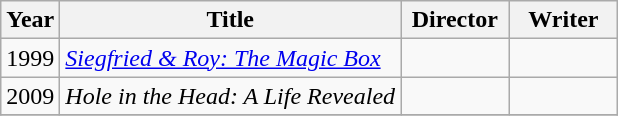<table class="wikitable">
<tr>
<th>Year</th>
<th>Title</th>
<th width=65>Director</th>
<th width=65>Writer</th>
</tr>
<tr>
<td>1999</td>
<td><em><a href='#'>Siegfried & Roy: The Magic Box</a></em></td>
<td></td>
<td></td>
</tr>
<tr>
<td>2009</td>
<td><em>Hole in the Head: A Life Revealed</em></td>
<td></td>
<td></td>
</tr>
<tr>
</tr>
</table>
